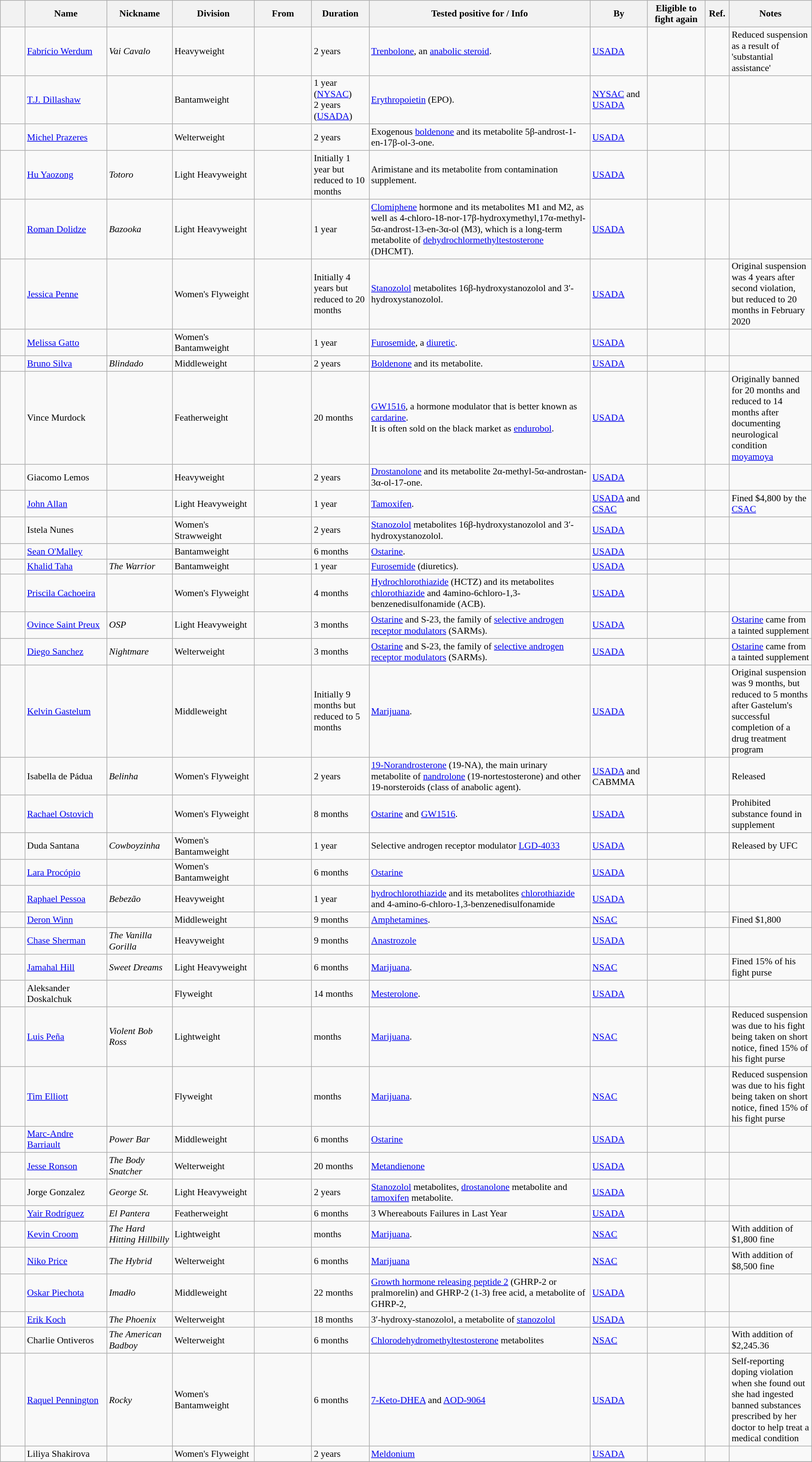<table class="sortable wikitable succession-box" style="font-size:90%">
<tr>
<th width=3%></th>
<th width=10%>Name</th>
<th width=8%>Nickname</th>
<th width=10%>Division</th>
<th width=7%>From</th>
<th width=7%>Duration</th>
<th width=27%>Tested positive for / Info</th>
<th width=7%>By</th>
<th width=7%>Eligible to <br>fight again</th>
<th width=3%>Ref.</th>
<th width=10%>Notes</th>
</tr>
<tr>
<td></td>
<td><a href='#'>Fabrício Werdum</a></td>
<td><em>Vai Cavalo</em></td>
<td>Heavyweight</td>
<td></td>
<td>2 years</td>
<td><a href='#'>Trenbolone</a>, an <a href='#'>anabolic steroid</a>.</td>
<td><a href='#'>USADA</a></td>
<td></td>
<td><br></td>
<td>Reduced suspension as a result of 'substantial assistance'</td>
</tr>
<tr>
<td></td>
<td><a href='#'>T.J. Dillashaw</a></td>
<td></td>
<td>Bantamweight</td>
<td></td>
<td>1 year (<a href='#'>NYSAC</a>)<br>2 years (<a href='#'>USADA</a>)</td>
<td><a href='#'>Erythropoietin</a> (EPO).</td>
<td><a href='#'>NYSAC</a> and <a href='#'>USADA</a></td>
<td></td>
<td><br></td>
<td></td>
</tr>
<tr>
<td></td>
<td><a href='#'>Michel Prazeres</a></td>
<td></td>
<td>Welterweight</td>
<td></td>
<td>2 years</td>
<td>Exogenous <a href='#'>boldenone</a> and its metabolite 5β-androst-1-en-17β-ol-3-one.</td>
<td><a href='#'>USADA</a></td>
<td></td>
<td></td>
<td></td>
</tr>
<tr>
<td></td>
<td><a href='#'>Hu Yaozong</a></td>
<td><em>Totoro</em></td>
<td>Light Heavyweight</td>
<td></td>
<td>Initially 1 year but reduced to 10 months</td>
<td>Arimistane and its metabolite from contamination supplement.</td>
<td><a href='#'>USADA</a></td>
<td></td>
<td></td>
<td></td>
</tr>
<tr>
<td></td>
<td><a href='#'>Roman Dolidze</a></td>
<td><em>Bazooka</em></td>
<td>Light Heavyweight</td>
<td></td>
<td>1 year</td>
<td><a href='#'>Clomiphene</a> hormone and its metabolites M1 and M2, as well as 4-chloro-18-nor-17β-hydroxymethyl,17α-methyl-5α-androst-13-en-3α-ol (M3), which is a long-term metabolite of <a href='#'>dehydrochlormethyltestosterone</a> (DHCMT).</td>
<td><a href='#'>USADA</a></td>
<td></td>
<td></td>
<td></td>
</tr>
<tr>
<td></td>
<td><a href='#'>Jessica Penne</a></td>
<td></td>
<td>Women's Flyweight</td>
<td></td>
<td>Initially 4 years but reduced to 20 months</td>
<td><a href='#'>Stanozolol</a> metabolites 16β-hydroxystanozolol and 3′-hydroxystanozolol.</td>
<td><a href='#'>USADA</a></td>
<td></td>
<td></td>
<td>Original suspension was 4 years after second violation, but reduced to 20 months in February 2020</td>
</tr>
<tr>
<td></td>
<td><a href='#'>Melissa Gatto</a></td>
<td></td>
<td>Women's Bantamweight</td>
<td></td>
<td>1 year</td>
<td><a href='#'>Furosemide</a>, a <a href='#'>diuretic</a>.</td>
<td><a href='#'>USADA</a></td>
<td></td>
<td></td>
<td></td>
</tr>
<tr>
<td></td>
<td><a href='#'>Bruno Silva</a></td>
<td><em>Blindado</em></td>
<td>Middleweight</td>
<td></td>
<td>2 years</td>
<td><a href='#'>Boldenone</a> and its metabolite.</td>
<td><a href='#'>USADA</a></td>
<td></td>
<td></td>
<td></td>
</tr>
<tr>
<td></td>
<td>Vince Murdock</td>
<td></td>
<td>Featherweight</td>
<td></td>
<td>20 months</td>
<td><a href='#'>GW1516</a>, a hormone modulator that is better known as <a href='#'>cardarine</a>.<br>It is often sold on the black market as <a href='#'>endurobol</a>.</td>
<td><a href='#'>USADA</a></td>
<td></td>
<td><br><br></td>
<td>Originally banned for 20 months and reduced to 14 months after documenting neurological condition <a href='#'>moyamoya</a></td>
</tr>
<tr>
<td></td>
<td>Giacomo Lemos</td>
<td></td>
<td>Heavyweight</td>
<td></td>
<td>2 years</td>
<td><a href='#'>Drostanolone</a> and its metabolite 2α-methyl-5α-androstan-3α-ol-17-one.</td>
<td><a href='#'>USADA</a></td>
<td></td>
<td></td>
<td></td>
</tr>
<tr>
<td></td>
<td><a href='#'>John Allan</a></td>
<td></td>
<td>Light Heavyweight</td>
<td></td>
<td>1 year</td>
<td><a href='#'>Tamoxifen</a>.</td>
<td><a href='#'>USADA</a> and <a href='#'>CSAC</a></td>
<td></td>
<td></td>
<td>Fined $4,800 by the <a href='#'>CSAC</a></td>
</tr>
<tr>
<td></td>
<td>Istela Nunes</td>
<td></td>
<td>Women's Strawweight</td>
<td></td>
<td>2 years</td>
<td><a href='#'>Stanozolol</a> metabolites 16β-hydroxystanozolol and 3′-hydroxystanozolol.</td>
<td><a href='#'>USADA</a></td>
<td></td>
<td></td>
<td></td>
</tr>
<tr>
<td></td>
<td><a href='#'>Sean O'Malley</a></td>
<td></td>
<td>Bantamweight</td>
<td></td>
<td>6 months</td>
<td><a href='#'>Ostarine</a>.</td>
<td><a href='#'>USADA</a></td>
<td></td>
<td></td>
<td></td>
</tr>
<tr>
<td></td>
<td><a href='#'>Khalid Taha</a></td>
<td><em>The Warrior</em></td>
<td>Bantamweight</td>
<td></td>
<td>1 year</td>
<td><a href='#'>Furosemide</a> (diuretics).</td>
<td><a href='#'>USADA</a></td>
<td></td>
<td></td>
<td></td>
</tr>
<tr>
<td></td>
<td><a href='#'>Priscila Cachoeira</a></td>
<td></td>
<td>Women's Flyweight</td>
<td></td>
<td>4 months</td>
<td><a href='#'>Hydrochlorothiazide</a> (HCTZ) and its metabolites <a href='#'>chlorothiazide</a> and 4amino-6chloro-1,3-benzenedisulfonamide (ACB).</td>
<td><a href='#'>USADA</a></td>
<td></td>
<td></td>
<td></td>
</tr>
<tr>
<td></td>
<td><a href='#'>Ovince Saint Preux</a></td>
<td><em>OSP</em></td>
<td>Light Heavyweight</td>
<td></td>
<td>3 months</td>
<td><a href='#'>Ostarine</a> and S-23, the family of <a href='#'>selective androgen receptor modulators</a> (SARMs).</td>
<td><a href='#'>USADA</a></td>
<td></td>
<td></td>
<td><a href='#'>Ostarine</a> came from a tainted supplement</td>
</tr>
<tr>
<td></td>
<td><a href='#'>Diego Sanchez</a></td>
<td><em>Nightmare</em></td>
<td>Welterweight</td>
<td></td>
<td>3 months</td>
<td><a href='#'>Ostarine</a> and S-23, the family of <a href='#'>selective androgen receptor modulators</a> (SARMs).</td>
<td><a href='#'>USADA</a></td>
<td></td>
<td></td>
<td><a href='#'>Ostarine</a> came from a tainted supplement</td>
</tr>
<tr>
<td></td>
<td><a href='#'>Kelvin Gastelum</a></td>
<td></td>
<td>Middleweight</td>
<td></td>
<td>Initially 9 months but reduced to 5 months</td>
<td><a href='#'>Marijuana</a>.</td>
<td><a href='#'>USADA</a></td>
<td></td>
<td></td>
<td>Original suspension was 9 months, but reduced to 5 months after Gastelum's successful completion of a drug treatment program</td>
</tr>
<tr>
<td></td>
<td>Isabella de Pádua</td>
<td><em>Belinha</em></td>
<td>Women's Flyweight</td>
<td></td>
<td>2 years</td>
<td><a href='#'>19-Norandrosterone</a> (19-NA), the main urinary metabolite of <a href='#'>nandrolone</a> (19-nortestosterone) and other 19-norsteroids (class of anabolic agent).</td>
<td><a href='#'>USADA</a> and CABMMA</td>
<td></td>
<td><br></td>
<td>Released</td>
</tr>
<tr>
<td></td>
<td><a href='#'>Rachael Ostovich</a></td>
<td></td>
<td>Women's Flyweight</td>
<td></td>
<td>8 months</td>
<td><a href='#'>Ostarine</a> and <a href='#'>GW1516</a>.</td>
<td><a href='#'>USADA</a></td>
<td></td>
<td></td>
<td>Prohibited substance found in supplement</td>
</tr>
<tr>
<td></td>
<td>Duda Santana</td>
<td><em>Cowboyzinha</em></td>
<td>Women's Bantamweight</td>
<td></td>
<td>1 year</td>
<td>Selective androgen receptor modulator <a href='#'>LGD-4033</a></td>
<td><a href='#'>USADA</a></td>
<td></td>
<td></td>
<td>Released by UFC</td>
</tr>
<tr>
<td></td>
<td><a href='#'>Lara Procópio</a></td>
<td></td>
<td>Women's Bantamweight</td>
<td></td>
<td>6 months</td>
<td><a href='#'>Ostarine</a></td>
<td><a href='#'>USADA</a></td>
<td></td>
<td></td>
<td></td>
</tr>
<tr>
<td></td>
<td><a href='#'>Raphael Pessoa</a></td>
<td><em>Bebezão</em></td>
<td>Heavyweight</td>
<td></td>
<td>1 year</td>
<td><a href='#'>hydrochlorothiazide</a> and its metabolites <a href='#'>chlorothiazide</a> and 4-amino-6-chloro-1,3-benzenedisulfonamide</td>
<td><a href='#'>USADA</a></td>
<td></td>
<td></td>
<td></td>
</tr>
<tr>
<td></td>
<td><a href='#'>Deron Winn</a></td>
<td></td>
<td>Middleweight</td>
<td></td>
<td>9 months</td>
<td><a href='#'>Amphetamines</a>.</td>
<td><a href='#'>NSAC</a></td>
<td></td>
<td></td>
<td>Fined $1,800</td>
</tr>
<tr>
<td></td>
<td><a href='#'>Chase Sherman</a></td>
<td><em>The Vanilla Gorilla</em></td>
<td>Heavyweight</td>
<td></td>
<td>9 months</td>
<td><a href='#'>Anastrozole</a></td>
<td><a href='#'>USADA</a></td>
<td></td>
<td></td>
<td></td>
</tr>
<tr>
<td></td>
<td><a href='#'>Jamahal Hill</a></td>
<td><em>Sweet Dreams</em></td>
<td>Light Heavyweight</td>
<td></td>
<td>6 months</td>
<td><a href='#'>Marijuana</a>.</td>
<td><a href='#'>NSAC</a></td>
<td></td>
<td></td>
<td>Fined 15% of his fight purse</td>
</tr>
<tr>
<td></td>
<td>Aleksander Doskalchuk</td>
<td></td>
<td>Flyweight</td>
<td></td>
<td>14 months</td>
<td><a href='#'>Mesterolone</a>.</td>
<td><a href='#'>USADA</a></td>
<td></td>
<td></td>
<td></td>
</tr>
<tr>
<td></td>
<td><a href='#'>Luis Peña</a></td>
<td><em>Violent Bob Ross</em></td>
<td>Lightweight</td>
<td></td>
<td> months</td>
<td><a href='#'>Marijuana</a>.</td>
<td><a href='#'>NSAC</a></td>
<td></td>
<td></td>
<td>Reduced suspension was due to his fight being taken on short notice, fined 15% of his fight purse</td>
</tr>
<tr>
<td></td>
<td><a href='#'>Tim Elliott</a></td>
<td></td>
<td>Flyweight</td>
<td></td>
<td> months</td>
<td><a href='#'>Marijuana</a>.</td>
<td><a href='#'>NSAC</a></td>
<td></td>
<td></td>
<td>Reduced suspension was due to his fight being taken on short notice, fined 15% of his fight purse</td>
</tr>
<tr>
<td></td>
<td><a href='#'>Marc-Andre Barriault</a></td>
<td><em>Power Bar</em></td>
<td>Middleweight</td>
<td></td>
<td>6 months</td>
<td><a href='#'>Ostarine</a></td>
<td><a href='#'>USADA</a></td>
<td></td>
<td></td>
<td></td>
</tr>
<tr>
<td></td>
<td><a href='#'>Jesse Ronson</a></td>
<td><em>The Body Snatcher</em></td>
<td>Welterweight</td>
<td></td>
<td>20 months</td>
<td><a href='#'>Metandienone</a></td>
<td><a href='#'>USADA</a></td>
<td></td>
<td></td>
<td></td>
</tr>
<tr>
<td></td>
<td>Jorge Gonzalez</td>
<td><em>George St.</em></td>
<td>Light Heavyweight</td>
<td></td>
<td>2 years</td>
<td><a href='#'>Stanozolol</a> metabolites, <a href='#'>drostanolone</a> metabolite and <a href='#'>tamoxifen</a> metabolite.</td>
<td><a href='#'>USADA</a></td>
<td></td>
<td></td>
<td></td>
</tr>
<tr>
<td></td>
<td><a href='#'>Yair Rodríguez</a></td>
<td><em>El Pantera</em></td>
<td>Featherweight</td>
<td></td>
<td>6 months</td>
<td>3 Whereabouts Failures in Last Year</td>
<td><a href='#'>USADA</a></td>
<td></td>
<td></td>
<td></td>
</tr>
<tr>
<td></td>
<td><a href='#'>Kevin Croom</a></td>
<td><em>The Hard Hitting Hillbilly</em></td>
<td>Lightweight</td>
<td></td>
<td> months</td>
<td><a href='#'>Marijuana</a>.</td>
<td><a href='#'>NSAC</a></td>
<td></td>
<td></td>
<td>With addition of $1,800 fine</td>
</tr>
<tr>
<td></td>
<td><a href='#'>Niko Price</a></td>
<td><em>The Hybrid</em></td>
<td>Welterweight</td>
<td></td>
<td>6 months</td>
<td><a href='#'>Marijuana</a></td>
<td><a href='#'>NSAC</a></td>
<td></td>
<td></td>
<td>With addition of $8,500 fine</td>
</tr>
<tr>
<td></td>
<td><a href='#'>Oskar Piechota</a></td>
<td><em>Imadło</em></td>
<td>Middleweight</td>
<td></td>
<td>22 months</td>
<td><a href='#'>Growth hormone releasing peptide 2</a> (GHRP-2 or pralmorelin) and GHRP-2 (1-3) free acid, a metabolite of GHRP-2,</td>
<td><a href='#'>USADA</a></td>
<td></td>
<td></td>
<td></td>
</tr>
<tr>
<td></td>
<td><a href='#'>Erik Koch</a></td>
<td><em>The Phoenix</em></td>
<td>Welterweight</td>
<td></td>
<td>18 months</td>
<td>3′-hydroxy-stanozolol, a metabolite of <a href='#'>stanozolol</a></td>
<td><a href='#'>USADA</a></td>
<td></td>
<td></td>
<td></td>
</tr>
<tr>
<td></td>
<td>Charlie Ontiveros</td>
<td><em>The American Badboy</em></td>
<td>Welterweight</td>
<td></td>
<td>6 months</td>
<td><a href='#'>Chlorodehydromethyltestosterone</a> metabolites</td>
<td><a href='#'>NSAC</a></td>
<td></td>
<td></td>
<td>With addition of $2,245.36</td>
</tr>
<tr>
<td></td>
<td><a href='#'>Raquel Pennington</a></td>
<td><em>Rocky</em></td>
<td>Women's Bantamweight</td>
<td></td>
<td>6 months</td>
<td><a href='#'>7-Keto-DHEA</a> and <a href='#'>AOD-9064</a></td>
<td><a href='#'>USADA</a></td>
<td></td>
<td></td>
<td>Self-reporting doping violation when she found out she had ingested banned substances prescribed by her doctor to help treat a medical condition</td>
</tr>
<tr>
<td></td>
<td>Liliya Shakirova</td>
<td></td>
<td>Women's Flyweight</td>
<td></td>
<td>2 years</td>
<td><a href='#'>Meldonium</a></td>
<td><a href='#'>USADA</a></td>
<td></td>
<td></td>
<td></td>
</tr>
<tr>
</tr>
</table>
